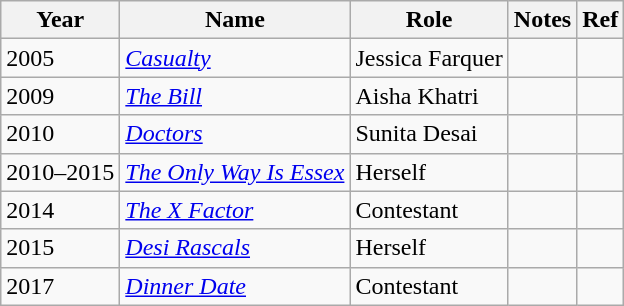<table class="wikitable">
<tr>
<th>Year</th>
<th>Name</th>
<th>Role</th>
<th>Notes</th>
<th>Ref</th>
</tr>
<tr>
<td>2005</td>
<td><em><a href='#'>Casualty</a></em></td>
<td>Jessica Farquer</td>
<td></td>
<td style="text-align:center;"></td>
</tr>
<tr>
<td>2009</td>
<td><em><a href='#'>The Bill</a></em></td>
<td>Aisha Khatri</td>
<td></td>
<td style="text-align:center;"></td>
</tr>
<tr>
<td>2010</td>
<td><em><a href='#'>Doctors</a></em></td>
<td>Sunita Desai</td>
<td></td>
<td style="text-align:center;"></td>
</tr>
<tr>
<td>2010–2015</td>
<td><em><a href='#'>The Only Way Is Essex</a></em></td>
<td>Herself</td>
<td></td>
<td style="text-align:center;"></td>
</tr>
<tr>
<td>2014</td>
<td><em><a href='#'>The X Factor</a></em></td>
<td>Contestant</td>
<td></td>
<td style="text-align:center;"></td>
</tr>
<tr>
<td>2015</td>
<td><em><a href='#'>Desi Rascals</a></em></td>
<td>Herself</td>
<td></td>
<td style="text-align:center;"></td>
</tr>
<tr>
<td>2017</td>
<td><em><a href='#'>Dinner Date</a></em></td>
<td>Contestant</td>
<td></td>
<td style="text-align:right;"></td>
</tr>
</table>
